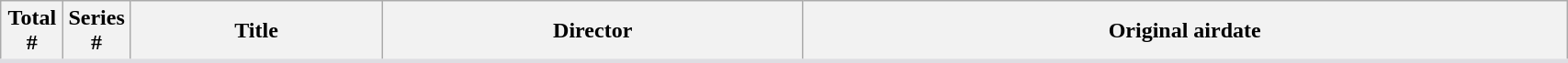<table class="wikitable plainrowheaders" style="background: White; border-bottom: 3px solid #dedde2; width:90%">
<tr>
<th width="4%">Total<br>#</th>
<th width="4%">Series<br>#</th>
<th>Title</th>
<th>Director</th>
<th>Original airdate<br>




</th>
</tr>
</table>
